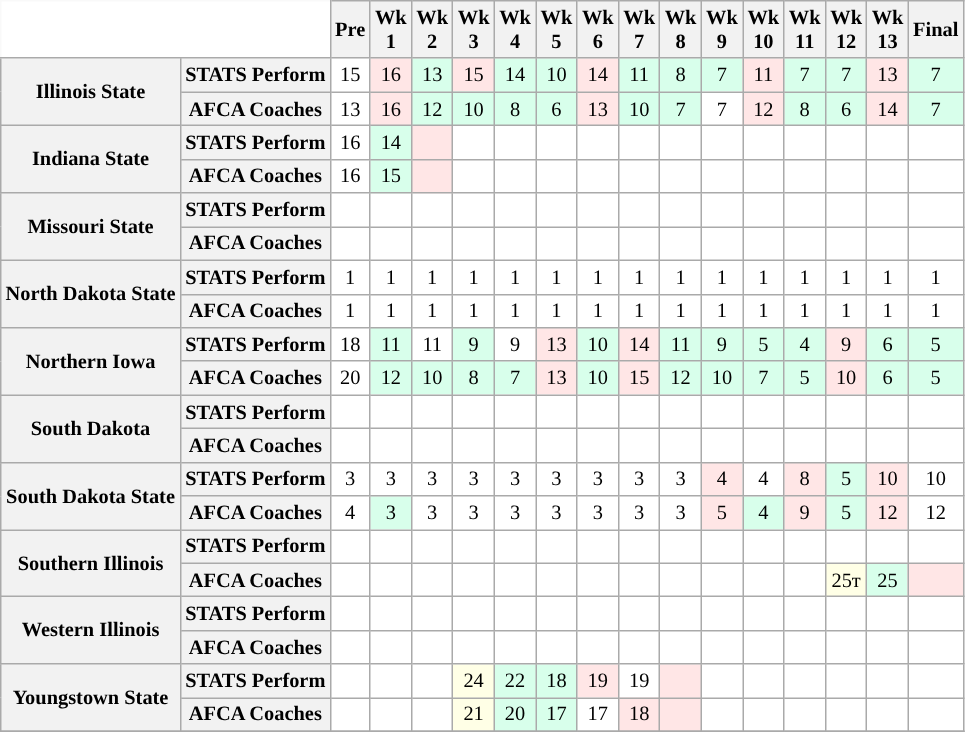<table class="wikitable" style="white-space:nowrap;font-size:85%;">
<tr>
<th colspan=2 style="background:white; border-top-style:hidden; border-left-style:hidden;"> </th>
<th>Pre</th>
<th>Wk<br>1</th>
<th>Wk<br>2</th>
<th>Wk<br>3</th>
<th>Wk<br>4</th>
<th>Wk<br>5</th>
<th>Wk<br>6</th>
<th>Wk<br>7</th>
<th>Wk<br>8</th>
<th>Wk<br>9</th>
<th>Wk<br>10</th>
<th>Wk<br>11</th>
<th>Wk<br>12</th>
<th>Wk<br>13</th>
<th>Final</th>
</tr>
<tr style="text-align:center;">
<th rowspan="2">Illinois State</th>
<th>STATS Perform</th>
<td style="background:#FFF;">15</td>
<td style="background:#FFe6e6;">16</td>
<td style="background:#d8ffeb;">13</td>
<td style="background:#FFe6e6;">15</td>
<td style="background:#d8ffeb;">14</td>
<td style="background:#d8ffeb;">10</td>
<td style="background:#FFe6e6;">14</td>
<td style="background:#d8ffeb;">11</td>
<td style="background:#d8ffeb;">8</td>
<td style="background:#d8ffeb;">7</td>
<td style="background:#FFe6e6;">11</td>
<td style="background:#d8ffeb;">7</td>
<td style="background:#d8ffeb;">7</td>
<td style="background:#FFe6e6;">13</td>
<td style="background:#d8ffeb;">7</td>
</tr>
<tr style="text-align:center;">
<th>AFCA Coaches</th>
<td style="background:#FFF;">13</td>
<td style="background:#FFe6e6;">16</td>
<td style="background:#d8ffeb;">12</td>
<td style="background:#d8ffeb;">10</td>
<td style="background:#d8ffeb;">8</td>
<td style="background:#d8ffeb;">6</td>
<td style="background:#FFe6e6;">13</td>
<td style="background:#d6ffeb;">10</td>
<td style="background:#d8ffeb;">7</td>
<td style="background:#FFF;">7</td>
<td style="background:#FFe6e6;">12</td>
<td style="background:#d8ffeb;">8</td>
<td style="background:#d8ffeb;">6</td>
<td style="background:#FFe6e6;">14</td>
<td style="background:#d8ffeb;">7</td>
</tr>
<tr style="text-align:center;">
<th rowspan="2">Indiana State</th>
<th>STATS Perform</th>
<td style="background:#FFF;">16</td>
<td style="background:#d8ffeb;">14</td>
<td style="background:#FFe6e6;"></td>
<td style="background:#FFF;"></td>
<td style="background:#FFF;"></td>
<td style="background:#FFF;"></td>
<td style="background:#FFF;"></td>
<td style="background:#FFF;"></td>
<td style="background:#FFF;"></td>
<td style="background:#FFF;"></td>
<td style="background:#FFF;"></td>
<td style="background:#FFF;"></td>
<td style="background:#FFF;"></td>
<td style="background:#FFF;"></td>
<td style="background:#FFF;"></td>
</tr>
<tr style="text-align:center;">
<th>AFCA Coaches</th>
<td style="background:#FFF;">16</td>
<td style="background:#d8ffeb;">15</td>
<td style="background:#FFe6e6;"></td>
<td style="background:#FFF;"></td>
<td style="background:#FFF;"></td>
<td style="background:#FFF;"></td>
<td style="background:#FFF;"></td>
<td style="background:#FFF;"></td>
<td style="background:#FFF;"></td>
<td style="background:#FFF;"></td>
<td style="background:#FFF;"></td>
<td style="background:#FFF;"></td>
<td style="background:#FFF;"></td>
<td style="background:#FFF;"></td>
<td style="background:#FFF;"></td>
</tr>
<tr style="text-align:center;">
<th rowspan="2">Missouri State</th>
<th>STATS Perform</th>
<td style="background:#FFF;"></td>
<td style="background:#FFF;"></td>
<td style="background:#FFF;"></td>
<td style="background:#FFF;"></td>
<td style="background:#FFF;"></td>
<td style="background:#FFF;"></td>
<td style="background:#FFF;"></td>
<td style="background:#FFF;"></td>
<td style="background:#FFF;"></td>
<td style="background:#FFF;"></td>
<td style="background:#FFF;"></td>
<td style="background:#FFF;"></td>
<td style="background:#FFF;"></td>
<td style="background:#FFF;"></td>
<td style="background:#FFF;"></td>
</tr>
<tr style="text-align:center;">
<th>AFCA Coaches</th>
<td style="background:#FFF;"></td>
<td style="background:#FFF;"></td>
<td style="background:#FFF;"></td>
<td style="background:#FFF;"></td>
<td style="background:#FFF;"></td>
<td style="background:#FFF;"></td>
<td style="background:#FFF;"></td>
<td style="background:#FFF;"></td>
<td style="background:#FFF;"></td>
<td style="background:#FFF;"></td>
<td style="background:#FFF;"></td>
<td style="background:#FFF;"></td>
<td style="background:#FFF;"></td>
<td style="background:#FFF;"></td>
<td style="background:#FFF;"></td>
</tr>
<tr style="text-align:center;">
<th rowspan="2">North Dakota State</th>
<th>STATS Perform</th>
<td style="background:#FFF;">1</td>
<td style="background:#FFF;">1</td>
<td style="background:#FFF;">1</td>
<td style="background:#FFF;">1</td>
<td style="background:#FFF;">1</td>
<td style="background:#FFF;">1</td>
<td style="background:#FFF;">1</td>
<td style="background:#FFF;">1</td>
<td style="background:#FFF;">1</td>
<td style="background:#FFF;">1</td>
<td style="background:#FFF;">1</td>
<td style="background:#FFF;">1</td>
<td style="background:#FFF;">1</td>
<td style="background:#FFF;">1</td>
<td style="background:#FFF;">1</td>
</tr>
<tr style="text-align:center;">
<th>AFCA Coaches</th>
<td style="background:#FFF;">1</td>
<td style="background:#FFF;">1</td>
<td style="background:#FFF;">1</td>
<td style="background:#FFF;">1</td>
<td style="background:#FFF;">1</td>
<td style="background:#FFF;">1</td>
<td style="background:#FFF;">1</td>
<td style="background:#FFF;">1</td>
<td style="background:#FFF;">1</td>
<td style="background:#FFF;">1</td>
<td style="background:#FFF;">1</td>
<td style="background:#FFF;">1</td>
<td style="background:#FFF;">1</td>
<td style="background:#FFF;">1</td>
<td style="background:#FFF;">1</td>
</tr>
<tr style="text-align:center;">
<th rowspan="2">Northern Iowa</th>
<th>STATS Perform</th>
<td style="background:#FFF;">18</td>
<td style="background:#d8ffeb;">11</td>
<td style="background:#FFF;">11</td>
<td style="background:#d8ffeb;">9</td>
<td style="background:#FFF;">9</td>
<td style="background:#FFe6e6;">13</td>
<td style="background:#d8ffeb;">10</td>
<td style="background:#FFe6e6;">14</td>
<td style="background:#d8ffeb;">11</td>
<td style="background:#d8ffeb;">9</td>
<td style="background:#d8ffeb;">5</td>
<td style="background:#d8ffeb;">4</td>
<td style="background:#FFe6e6;">9</td>
<td style="background:#d8ffeb;">6</td>
<td style="background:#d8ffeb;">5</td>
</tr>
<tr style="text-align:center;">
<th>AFCA Coaches</th>
<td style="background:#FFF;">20</td>
<td style="background:#d8ffeb;">12</td>
<td style="background:#d8ffeb;">10</td>
<td style="background:#d8ffeb;">8</td>
<td style="background:#d8ffeb;">7</td>
<td style="background:#FFe6e6;">13</td>
<td style="background:#d8ffeb;">10</td>
<td style="background:#FFe6e6;">15</td>
<td style="background:#d8ffeb;">12</td>
<td style="background:#d8ffeb;">10</td>
<td style="background:#d8ffeb;">7</td>
<td style="background:#d8ffeb;">5</td>
<td style="background:#FFe6e6;">10</td>
<td style="background:#d8ffeb;">6</td>
<td style="background:#d8ffeb;">5</td>
</tr>
<tr style="text-align:center;">
<th rowspan="2">South Dakota</th>
<th>STATS Perform</th>
<td style="background:#FFF;"></td>
<td style="background:#FFF;"></td>
<td style="background:#FFF;"></td>
<td style="background:#FFF;"></td>
<td style="background:#FFF;"></td>
<td style="background:#FFF;"></td>
<td style="background:#FFF;"></td>
<td style="background:#FFF;"></td>
<td style="background:#FFF;"></td>
<td style="background:#FFF;"></td>
<td style="background:#FFF;"></td>
<td style="background:#FFF;"></td>
<td style="background:#FFF;"></td>
<td style="background:#FFF;"></td>
<td style="background:#FFF;"></td>
</tr>
<tr style="text-align:center;">
<th>AFCA Coaches</th>
<td style="background:#FFF;"></td>
<td style="background:#FFF;"></td>
<td style="background:#FFF;"></td>
<td style="background:#FFF;"></td>
<td style="background:#FFF;"></td>
<td style="background:#FFF;"></td>
<td style="background:#FFF;"></td>
<td style="background:#FFF;"></td>
<td style="background:#FFF;"></td>
<td style="background:#FFF;"></td>
<td style="background:#FFF;"></td>
<td style="background:#FFF;"></td>
<td style="background:#FFF;"></td>
<td style="background:#FFF;"></td>
<td style="background:#FFF;"></td>
</tr>
<tr style="text-align:center;">
<th rowspan="2">South Dakota State</th>
<th>STATS Perform</th>
<td style="background:#FFF;">3</td>
<td style="background:#FFF;">3</td>
<td style="background:#FFF;">3</td>
<td style="background:#FFF;">3</td>
<td style="background:#FFF;">3</td>
<td style="background:#FFF;">3</td>
<td style="background:#FFF;">3</td>
<td style="background:#FFF;">3</td>
<td style="background:#FFF;">3</td>
<td style="background:#FFe6e6;">4</td>
<td style="background:#FFF;">4</td>
<td style="background:#FFe6e6;">8</td>
<td style="background:#d8ffeb;">5</td>
<td style="background:#FFe6e6;">10</td>
<td style="background:#FFF;">10</td>
</tr>
<tr style="text-align:center;">
<th>AFCA Coaches</th>
<td style="background:#FFF;">4</td>
<td style="background:#d8ffeb;">3</td>
<td style="background:#FFF;">3</td>
<td style="background:#FFF;">3</td>
<td style="background:#FFF;">3</td>
<td style="background:#FFF;">3</td>
<td style="background:#FFF;">3</td>
<td style="background:#FFF;">3</td>
<td style="background:#FFF;">3</td>
<td style="background:#FFe6e6;">5</td>
<td style="background:#d8ffeb;">4</td>
<td style="background:#FFe6e6;">9</td>
<td style="background:#d8ffeb;">5</td>
<td style="background:#FFe6e6;">12</td>
<td style="background:#FFF;">12</td>
</tr>
<tr style="text-align:center;">
<th rowspan="2">Southern Illinois</th>
<th>STATS Perform</th>
<td style="background:#FFF;"></td>
<td style="background:#FFF;"></td>
<td style="background:#FFF;"></td>
<td style="background:#FFF;"></td>
<td style="background:#FFF;"></td>
<td style="background:#FFF;"></td>
<td style="background:#FFF;"></td>
<td style="background:#FFF;"></td>
<td style="background:#FFF;"></td>
<td style="background:#FFF;"></td>
<td style="background:#FFF;"></td>
<td style="background:#FFF;"></td>
<td style="background:#FFF;"></td>
<td style="background:#FFF;"></td>
<td style="background:#FFF;"></td>
</tr>
<tr style="text-align:center;">
<th>AFCA Coaches</th>
<td style="background:#FFF;"></td>
<td style="background:#FFF;"></td>
<td style="background:#FFF;"></td>
<td style="background:#FFF;"></td>
<td style="background:#FFF;"></td>
<td style="background:#FFF;"></td>
<td style="background:#FFF;"></td>
<td style="background:#FFF;"></td>
<td style="background:#FFF;"></td>
<td style="background:#FFF;"></td>
<td style="background:#FFF;"></td>
<td style="background:#FFF;"></td>
<td style="background:#ffffe6;">25т</td>
<td style="background:#d8ffeb;">25</td>
<td style="background:#FFe6e6;"></td>
</tr>
<tr style="text-align:center;">
<th rowspan="2">Western Illinois</th>
<th>STATS Perform</th>
<td style="background:#FFF;"></td>
<td style="background:#FFF;"></td>
<td style="background:#FFF;"></td>
<td style="background:#FFF;"></td>
<td style="background:#FFF;"></td>
<td style="background:#FFF;"></td>
<td style="background:#FFF;"></td>
<td style="background:#FFF;"></td>
<td style="background:#FFF;"></td>
<td style="background:#FFF;"></td>
<td style="background:#FFF;"></td>
<td style="background:#FFF;"></td>
<td style="background:#FFF;"></td>
<td style="background:#FFF;"></td>
<td style="background:#FFF;"></td>
</tr>
<tr style="text-align:center;">
<th>AFCA Coaches</th>
<td style="background:#FFF;"></td>
<td style="background:#FFF;"></td>
<td style="background:#FFF;"></td>
<td style="background:#FFF;"></td>
<td style="background:#FFF;"></td>
<td style="background:#FFF;"></td>
<td style="background:#FFF;"></td>
<td style="background:#FFF;"></td>
<td style="background:#FFF;"></td>
<td style="background:#FFF;"></td>
<td style="background:#FFF;"></td>
<td style="background:#FFF;"></td>
<td style="background:#FFF;"></td>
<td style="background:#FFF;"></td>
<td style="background:#FFF;"></td>
</tr>
<tr style="text-align:center;">
<th rowspan="2">Youngstown State</th>
<th>STATS Perform</th>
<td style="background:#FFF;"></td>
<td style="background:#FFF;"></td>
<td style="background:#FFF;"></td>
<td style="background:#FFFfe6;">24</td>
<td style="background:#d8ffeb;">22</td>
<td style="background:#d8ffeb;">18</td>
<td style="background:#FFe6e6;">19</td>
<td style="background:#FFF;">19</td>
<td style="background:#FFe6e6;"></td>
<td style="background:#FFF;"></td>
<td style="background:#FFF;"></td>
<td style="background:#FFF;"></td>
<td style="background:#FFF;"></td>
<td style="background:#FFF;"></td>
<td style="background:#FFF;"></td>
</tr>
<tr style="text-align:center;">
<th>AFCA Coaches</th>
<td style="background:#FFF;"></td>
<td style="background:#FFF;"></td>
<td style="background:#FFF;"></td>
<td style="background:#FFFfe6;">21</td>
<td style="background:#d8ffeb;">20</td>
<td style="background:#d8ffeb;">17</td>
<td style="background:#FFF;">17</td>
<td style="background:#FFe6e6;">18</td>
<td style="background:#FFe6e6;"></td>
<td style="background:#FFF;"></td>
<td style="background:#FFF;"></td>
<td style="background:#FFF;"></td>
<td style="background:#FFF;"></td>
<td style="background:#FFF;"></td>
<td style="background:#FFF;"></td>
</tr>
<tr style="text-align:center;">
</tr>
</table>
